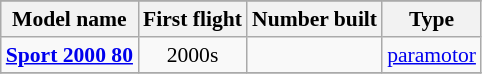<table class="wikitable" align=center style="font-size:90%;">
<tr>
</tr>
<tr style="background:#efefef;">
<th>Model name</th>
<th>First flight</th>
<th>Number built</th>
<th>Type</th>
</tr>
<tr>
<td align=left><strong><a href='#'>Sport 2000 80</a></strong></td>
<td align=center>2000s</td>
<td align=center></td>
<td align=left><a href='#'>paramotor</a></td>
</tr>
<tr>
</tr>
</table>
